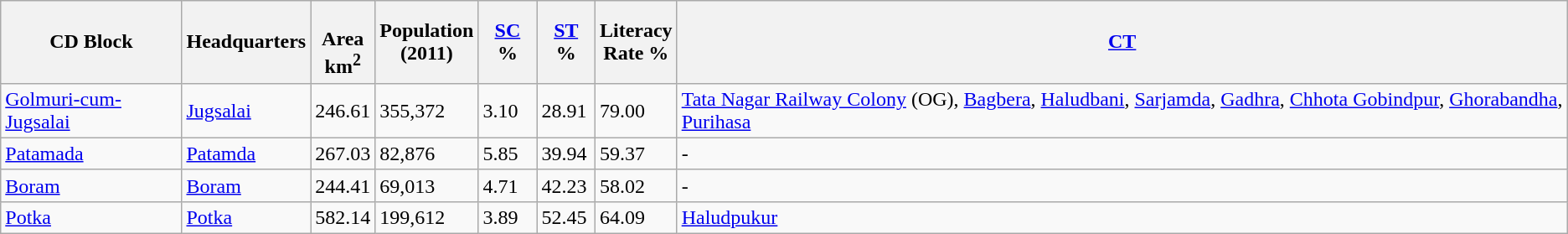<table class="wikitable sortable">
<tr>
<th>CD Block</th>
<th>Headquarters</th>
<th><br>Area<br>km<sup>2</sup></th>
<th>Population<br>(2011)</th>
<th><a href='#'>SC</a> %</th>
<th><a href='#'>ST</a> %</th>
<th>Literacy<br> Rate %</th>
<th><a href='#'>CT</a></th>
</tr>
<tr>
<td><a href='#'>Golmuri-cum-Jugsalai</a></td>
<td><a href='#'>Jugsalai</a></td>
<td>246.61</td>
<td>355,372</td>
<td>3.10</td>
<td>28.91</td>
<td>79.00</td>
<td><a href='#'>Tata Nagar Railway Colony</a> (OG), <a href='#'>Bagbera</a>, <a href='#'>Haludbani</a>, <a href='#'>Sarjamda</a>, <a href='#'>Gadhra</a>, <a href='#'>Chhota Gobindpur</a>, <a href='#'>Ghorabandha</a>, <a href='#'>Purihasa</a></td>
</tr>
<tr>
<td><a href='#'>Patamada</a></td>
<td><a href='#'>Patamda</a></td>
<td>267.03</td>
<td>82,876</td>
<td>5.85</td>
<td>39.94</td>
<td>59.37</td>
<td>-</td>
</tr>
<tr>
<td><a href='#'>Boram</a></td>
<td><a href='#'>Boram</a></td>
<td>244.41</td>
<td>69,013</td>
<td>4.71</td>
<td>42.23</td>
<td>58.02</td>
<td>-</td>
</tr>
<tr>
<td><a href='#'>Potka</a></td>
<td><a href='#'>Potka</a></td>
<td>582.14</td>
<td>199,612</td>
<td>3.89</td>
<td>52.45</td>
<td>64.09</td>
<td><a href='#'>Haludpukur</a></td>
</tr>
</table>
